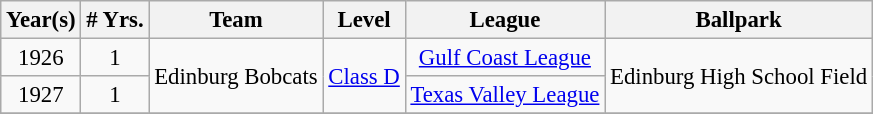<table class="wikitable" style="text-align:center; font-size: 95%;">
<tr>
<th>Year(s)</th>
<th># Yrs.</th>
<th>Team</th>
<th>Level</th>
<th>League</th>
<th>Ballpark</th>
</tr>
<tr>
<td>1926</td>
<td>1</td>
<td rowspan=2>Edinburg Bobcats</td>
<td rowspan=2><a href='#'>Class D</a></td>
<td><a href='#'>Gulf Coast League</a></td>
<td rowspan=2>Edinburg High School Field</td>
</tr>
<tr>
<td>1927</td>
<td>1</td>
<td><a href='#'>Texas Valley League</a></td>
</tr>
<tr>
</tr>
</table>
